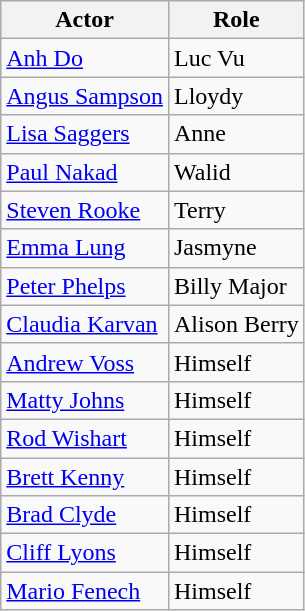<table class="wikitable">
<tr>
<th>Actor</th>
<th>Role</th>
</tr>
<tr>
<td><a href='#'>Anh Do</a></td>
<td>Luc Vu</td>
</tr>
<tr>
<td><a href='#'>Angus Sampson</a></td>
<td>Lloydy</td>
</tr>
<tr>
<td><a href='#'>Lisa Saggers</a></td>
<td>Anne</td>
</tr>
<tr>
<td><a href='#'>Paul Nakad</a></td>
<td>Walid</td>
</tr>
<tr>
<td><a href='#'>Steven Rooke</a></td>
<td>Terry</td>
</tr>
<tr>
<td><a href='#'>Emma Lung</a></td>
<td>Jasmyne</td>
</tr>
<tr>
<td><a href='#'>Peter Phelps</a></td>
<td>Billy Major</td>
</tr>
<tr>
<td><a href='#'>Claudia Karvan</a></td>
<td>Alison Berry</td>
</tr>
<tr>
<td><a href='#'>Andrew Voss</a></td>
<td>Himself</td>
</tr>
<tr>
<td><a href='#'>Matty Johns</a></td>
<td>Himself</td>
</tr>
<tr>
<td><a href='#'>Rod Wishart</a></td>
<td>Himself</td>
</tr>
<tr>
<td><a href='#'>Brett Kenny</a></td>
<td>Himself</td>
</tr>
<tr>
<td><a href='#'>Brad Clyde</a></td>
<td>Himself</td>
</tr>
<tr>
<td><a href='#'>Cliff Lyons</a></td>
<td>Himself</td>
</tr>
<tr>
<td><a href='#'>Mario Fenech</a></td>
<td>Himself</td>
</tr>
</table>
